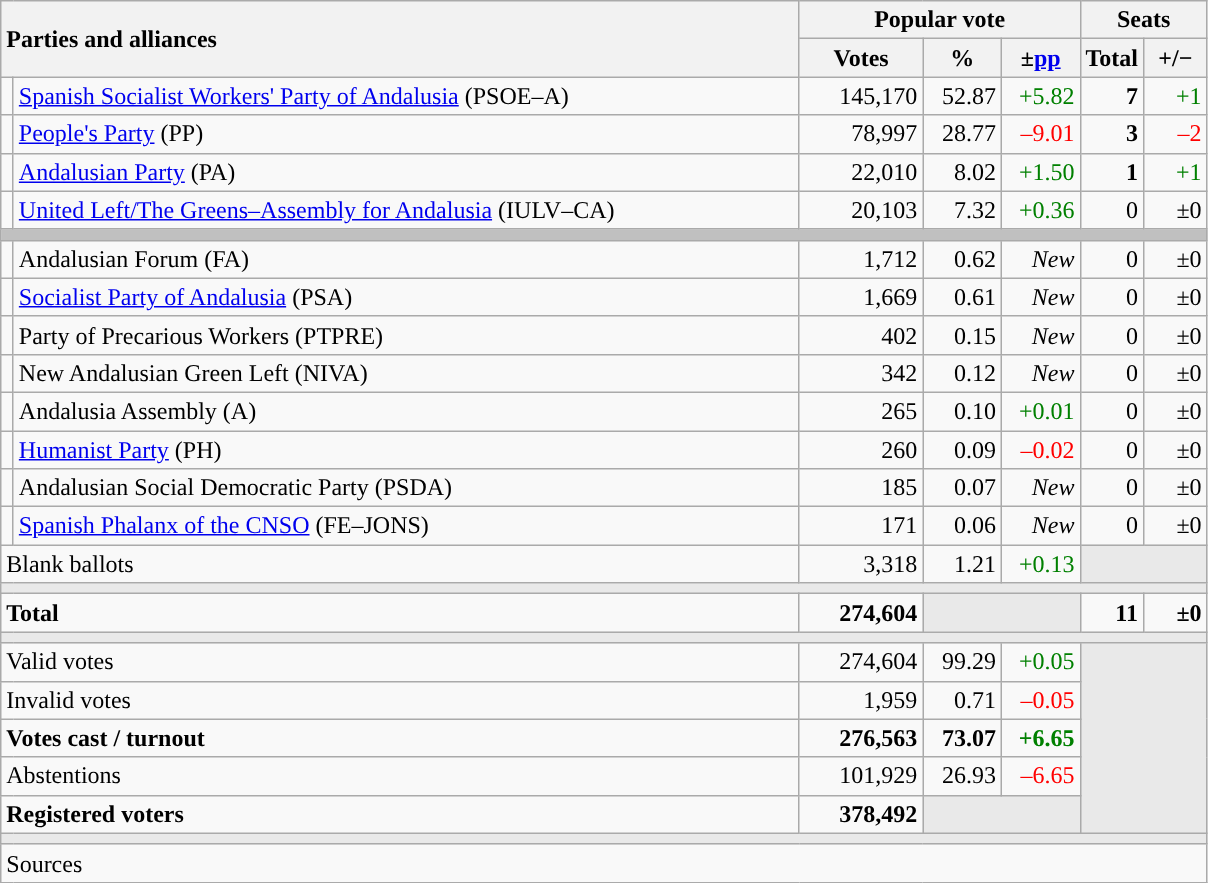<table class="wikitable" style="text-align:right;">
<tr>
<th style="text-align:left;" rowspan="2" colspan="2" width="525">Parties and alliances</th>
<th colspan="3">Popular vote</th>
<th colspan="2">Seats</th>
</tr>
<tr>
<th width="75">Votes</th>
<th width="45">%</th>
<th width="45">±<a href='#'>pp</a></th>
<th width="35">Total</th>
<th width="35">+/−</th>
</tr>
<tr>
<td width="1" style="color:inherit;background:"></td>
<td align="left"><a href='#'>Spanish Socialist Workers' Party of Andalusia</a> (PSOE–A)</td>
<td>145,170</td>
<td>52.87</td>
<td style="color:green;">+5.82</td>
<td><strong>7</strong></td>
<td style="color:green;">+1</td>
</tr>
<tr>
<td style="color:inherit;background:"></td>
<td align="left"><a href='#'>People's Party</a> (PP)</td>
<td>78,997</td>
<td>28.77</td>
<td style="color:red;">–9.01</td>
<td><strong>3</strong></td>
<td style="color:red;">–2</td>
</tr>
<tr>
<td style="color:inherit;background:"></td>
<td align="left"><a href='#'>Andalusian Party</a> (PA)</td>
<td>22,010</td>
<td>8.02</td>
<td style="color:green;">+1.50</td>
<td><strong>1</strong></td>
<td style="color:green;">+1</td>
</tr>
<tr>
<td style="color:inherit;background:"></td>
<td align="left"><a href='#'>United Left/The Greens–Assembly for Andalusia</a> (IULV–CA)</td>
<td>20,103</td>
<td>7.32</td>
<td style="color:green;">+0.36</td>
<td>0</td>
<td>±0</td>
</tr>
<tr>
<td colspan="7" bgcolor="#C0C0C0"></td>
</tr>
<tr>
<td style="color:inherit;background:"></td>
<td align="left">Andalusian Forum (FA)</td>
<td>1,712</td>
<td>0.62</td>
<td><em>New</em></td>
<td>0</td>
<td>±0</td>
</tr>
<tr>
<td width="1" style="color:inherit;background:"></td>
<td align="left"><a href='#'>Socialist Party of Andalusia</a> (PSA)</td>
<td>1,669</td>
<td>0.61</td>
<td><em>New</em></td>
<td>0</td>
<td>±0</td>
</tr>
<tr>
<td style="color:inherit;background:"></td>
<td align="left">Party of Precarious Workers (PTPRE)</td>
<td>402</td>
<td>0.15</td>
<td><em>New</em></td>
<td>0</td>
<td>±0</td>
</tr>
<tr>
<td style="color:inherit;background:"></td>
<td align="left">New Andalusian Green Left (NIVA)</td>
<td>342</td>
<td>0.12</td>
<td><em>New</em></td>
<td>0</td>
<td>±0</td>
</tr>
<tr>
<td style="color:inherit;background:"></td>
<td align="left">Andalusia Assembly (A)</td>
<td>265</td>
<td>0.10</td>
<td style="color:green;">+0.01</td>
<td>0</td>
<td>±0</td>
</tr>
<tr>
<td style="color:inherit;background:"></td>
<td align="left"><a href='#'>Humanist Party</a> (PH)</td>
<td>260</td>
<td>0.09</td>
<td style="color:red;">–0.02</td>
<td>0</td>
<td>±0</td>
</tr>
<tr>
<td style="color:inherit;background:"></td>
<td align="left">Andalusian Social Democratic Party (PSDA)</td>
<td>185</td>
<td>0.07</td>
<td><em>New</em></td>
<td>0</td>
<td>±0</td>
</tr>
<tr>
<td style="color:inherit;background:"></td>
<td align="left"><a href='#'>Spanish Phalanx of the CNSO</a> (FE–JONS)</td>
<td>171</td>
<td>0.06</td>
<td><em>New</em></td>
<td>0</td>
<td>±0</td>
</tr>
<tr>
<td align="left" colspan="2">Blank ballots</td>
<td>3,318</td>
<td>1.21</td>
<td style="color:green;">+0.13</td>
<td bgcolor="#E9E9E9" colspan="2"></td>
</tr>
<tr>
<td colspan="7" bgcolor="#E9E9E9"></td>
</tr>
<tr style="font-weight:bold;">
<td align="left" colspan="2">Total</td>
<td>274,604</td>
<td bgcolor="#E9E9E9" colspan="2"></td>
<td>11</td>
<td>±0</td>
</tr>
<tr>
<td colspan="7" bgcolor="#E9E9E9"></td>
</tr>
<tr>
<td align="left" colspan="2">Valid votes</td>
<td>274,604</td>
<td>99.29</td>
<td style="color:green;">+0.05</td>
<td bgcolor="#E9E9E9" colspan="2" rowspan="5"></td>
</tr>
<tr>
<td align="left" colspan="2">Invalid votes</td>
<td>1,959</td>
<td>0.71</td>
<td style="color:red;">–0.05</td>
</tr>
<tr style="font-weight:bold;">
<td align="left" colspan="2">Votes cast / turnout</td>
<td>276,563</td>
<td>73.07</td>
<td style="color:green;">+6.65</td>
</tr>
<tr>
<td align="left" colspan="2">Abstentions</td>
<td>101,929</td>
<td>26.93</td>
<td style="color:red;">–6.65</td>
</tr>
<tr style="font-weight:bold;">
<td align="left" colspan="2">Registered voters</td>
<td>378,492</td>
<td bgcolor="#E9E9E9" colspan="2"></td>
</tr>
<tr>
<td colspan="7" bgcolor="#E9E9E9"></td>
</tr>
<tr>
<td align="left" colspan="7">Sources</td>
</tr>
</table>
